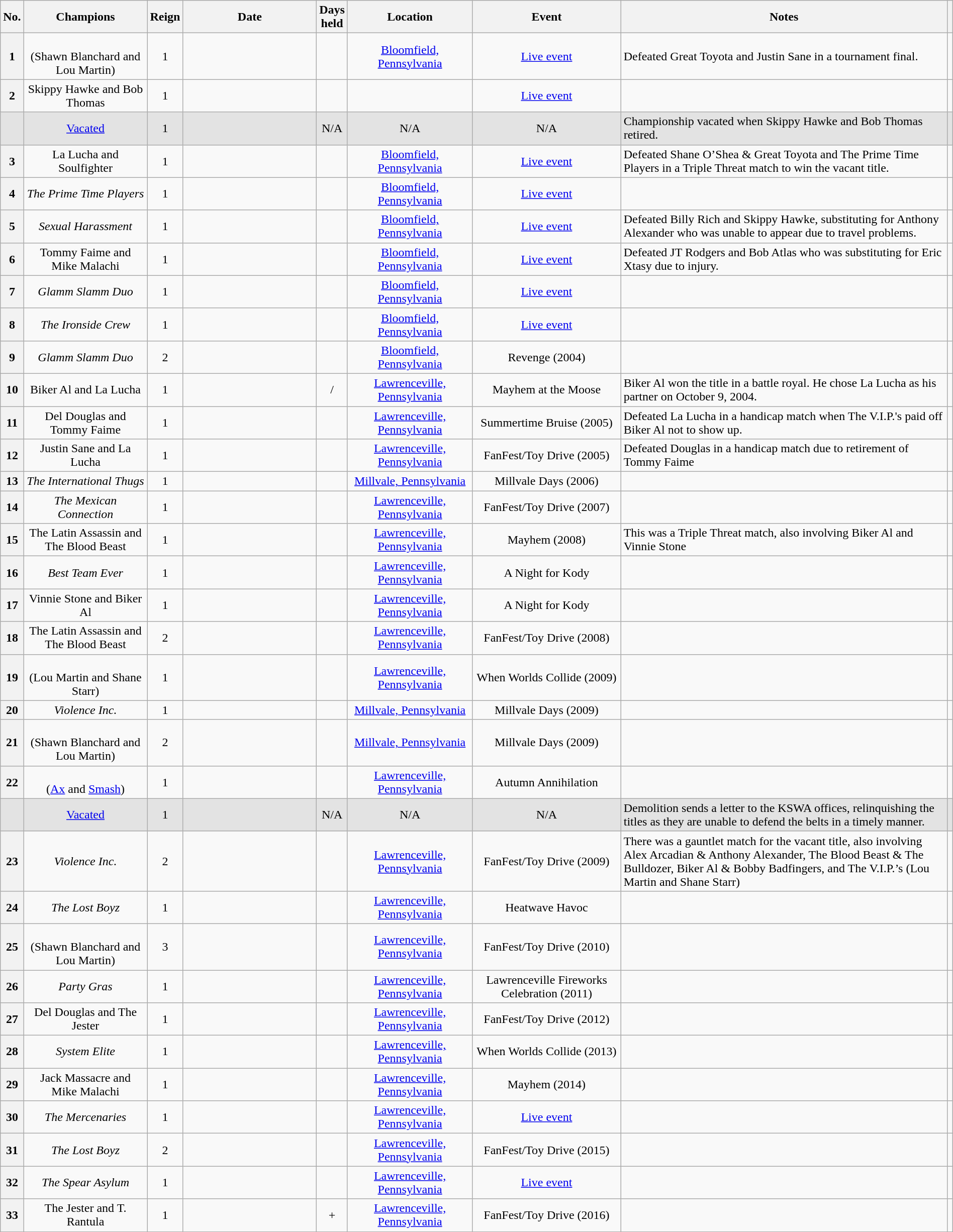<table class="wikitable sortable" style="text-align: center" width=100%>
<tr>
<th width=0 data-sort-type="number" scope="col">No.</th>
<th width=14% scope="col">Champions</th>
<th width=0 scope="col">Reign</th>
<th width=16% scope="col">Date</th>
<th width=0 data-sort-type="number" scope="col">Days held</th>
<th width=14% scope="col">Location</th>
<th width=17% scope="col">Event</th>
<th width=51% class="unsortable" scope="col">Notes</th>
<th width=0 class="unsortable" scope="col"></th>
</tr>
<tr>
<th scope="row">1</th>
<td><em></em><br>(Shawn Blanchard and Lou Martin)</td>
<td>1</td>
<td></td>
<td></td>
<td><a href='#'>Bloomfield, Pennsylvania</a></td>
<td><a href='#'>Live event</a></td>
<td align=left>Defeated Great Toyota and Justin Sane in a tournament final.</td>
<td></td>
</tr>
<tr>
<th scope="row">2</th>
<td>Skippy Hawke and Bob Thomas</td>
<td>1</td>
<td></td>
<td></td>
<td></td>
<td><a href='#'>Live event</a></td>
<td align=left></td>
<td></td>
</tr>
<tr style="background-color:#e3e3e3">
<td scope="row"></td>
<td><a href='#'>Vacated</a></td>
<td>1</td>
<td></td>
<td>N/A</td>
<td>N/A</td>
<td>N/A</td>
<td align=left>Championship vacated when Skippy Hawke and Bob Thomas retired.</td>
<td></td>
</tr>
<tr>
<th scope="row">3</th>
<td>La Lucha and Soulfighter</td>
<td>1</td>
<td></td>
<td></td>
<td><a href='#'>Bloomfield, Pennsylvania</a></td>
<td><a href='#'>Live event</a></td>
<td align=left>Defeated Shane O’Shea & Great Toyota and The Prime Time Players in a Triple Threat match to win the vacant title.</td>
<td></td>
</tr>
<tr>
<th scope="row">4</th>
<td><em>The Prime Time Players</em><br></td>
<td>1</td>
<td></td>
<td></td>
<td><a href='#'>Bloomfield, Pennsylvania</a></td>
<td><a href='#'>Live event</a></td>
<td align=left> </td>
<td></td>
</tr>
<tr>
<th scope="row">5</th>
<td><em>Sexual Harassment</em><br></td>
<td>1</td>
<td></td>
<td></td>
<td><a href='#'>Bloomfield, Pennsylvania</a></td>
<td><a href='#'>Live event</a></td>
<td align=left>Defeated Billy Rich and Skippy Hawke, substituting for Anthony Alexander who was unable to appear due to travel problems.</td>
<td></td>
</tr>
<tr>
<th scope="row">6</th>
<td>Tommy Faime and Mike Malachi</td>
<td>1</td>
<td></td>
<td></td>
<td><a href='#'>Bloomfield, Pennsylvania</a></td>
<td><a href='#'>Live event</a></td>
<td align=left>Defeated JT Rodgers and Bob Atlas who was substituting for Eric Xtasy due to injury.</td>
<td></td>
</tr>
<tr>
<th scope="row">7</th>
<td><em>Glamm Slamm Duo</em><br></td>
<td>1</td>
<td></td>
<td></td>
<td><a href='#'>Bloomfield, Pennsylvania</a></td>
<td><a href='#'>Live event</a></td>
<td align=left></td>
<td></td>
</tr>
<tr>
<th scope="row">8</th>
<td><em>The Ironside Crew</em><br></td>
<td>1</td>
<td></td>
<td></td>
<td><a href='#'>Bloomfield, Pennsylvania</a></td>
<td><a href='#'>Live event</a></td>
<td align=left></td>
<td></td>
</tr>
<tr>
<th scope="row">9</th>
<td><em>Glamm Slamm Duo</em></td>
<td>2</td>
<td></td>
<td></td>
<td><a href='#'>Bloomfield, Pennsylvania</a></td>
<td>Revenge (2004)</td>
<td align=left> </td>
<td></td>
</tr>
<tr>
<th scope="row">10</th>
<td>Biker Al and La Lucha</td>
<td>1</td>
<td></td>
<td>/</td>
<td><a href='#'>Lawrenceville, Pennsylvania</a></td>
<td>Mayhem at the Moose</td>
<td align=left>Biker Al won the title in a battle royal. He chose La Lucha as his partner on October 9, 2004.</td>
<td></td>
</tr>
<tr>
<th scope="row">11</th>
<td>Del Douglas and Tommy Faime</td>
<td>1</td>
<td></td>
<td></td>
<td><a href='#'>Lawrenceville, Pennsylvania</a></td>
<td>Summertime Bruise (2005)</td>
<td align=left>Defeated La Lucha in a handicap match when The V.I.P.'s paid off Biker Al not to show up.</td>
<td></td>
</tr>
<tr>
<th scope="row">12</th>
<td>Justin Sane and La Lucha</td>
<td>1</td>
<td></td>
<td></td>
<td><a href='#'>Lawrenceville, Pennsylvania</a></td>
<td>FanFest/Toy Drive (2005)</td>
<td align=left>Defeated Douglas in a handicap match due to retirement of Tommy Faime</td>
<td></td>
</tr>
<tr>
<th scope="row">13</th>
<td><em>The International Thugs</em><br></td>
<td>1</td>
<td></td>
<td></td>
<td><a href='#'>Millvale, Pennsylvania</a></td>
<td>Millvale Days (2006)</td>
<td align=left> </td>
<td></td>
</tr>
<tr>
<th scope="row">14</th>
<td><em>The Mexican Connection</em><br></td>
<td>1</td>
<td></td>
<td></td>
<td><a href='#'>Lawrenceville, Pennsylvania</a></td>
<td>FanFest/Toy Drive (2007)</td>
<td align=left></td>
<td></td>
</tr>
<tr>
<th scope="row">15</th>
<td>The Latin Assassin and The Blood Beast</td>
<td>1</td>
<td></td>
<td></td>
<td><a href='#'>Lawrenceville, Pennsylvania</a></td>
<td>Mayhem (2008)</td>
<td align=left>This was a Triple Threat match, also involving Biker Al and Vinnie Stone</td>
<td></td>
</tr>
<tr>
<th scope="row">16</th>
<td><em>Best Team Ever</em><br></td>
<td>1</td>
<td></td>
<td></td>
<td><a href='#'>Lawrenceville, Pennsylvania</a></td>
<td>A Night for Kody</td>
<td align=left> </td>
<td></td>
</tr>
<tr>
<th scope="row">17</th>
<td>Vinnie Stone and Biker Al</td>
<td>1</td>
<td></td>
<td></td>
<td><a href='#'>Lawrenceville, Pennsylvania</a></td>
<td>A Night for Kody</td>
<td align=left> </td>
<td></td>
</tr>
<tr>
<th scope="row">18</th>
<td>The Latin Assassin and The Blood Beast</td>
<td>2</td>
<td></td>
<td></td>
<td><a href='#'>Lawrenceville, Pennsylvania</a></td>
<td>FanFest/Toy Drive (2008)</td>
<td align=left> </td>
<td></td>
</tr>
<tr>
<th scope="row">19</th>
<td><em></em><br>(Lou Martin and Shane Starr)</td>
<td>1</td>
<td></td>
<td></td>
<td><a href='#'>Lawrenceville, Pennsylvania</a></td>
<td>When Worlds Collide (2009)</td>
<td align=left> </td>
<td></td>
</tr>
<tr>
<th scope="row">20</th>
<td><em>Violence Inc.</em><br></td>
<td>1</td>
<td></td>
<td></td>
<td><a href='#'>Millvale, Pennsylvania</a></td>
<td>Millvale Days (2009)</td>
<td align=left></td>
<td></td>
</tr>
<tr>
<th scope="row">21</th>
<td><em></em><br>(Shawn Blanchard and Lou Martin)</td>
<td>2</td>
<td></td>
<td></td>
<td><a href='#'>Millvale, Pennsylvania</a></td>
<td>Millvale Days (2009)</td>
<td align=left> </td>
<td></td>
</tr>
<tr>
<th scope="row">22</th>
<td><em></em><br>(<a href='#'>Ax</a> and <a href='#'>Smash</a>)</td>
<td>1</td>
<td></td>
<td></td>
<td><a href='#'>Lawrenceville, Pennsylvania</a></td>
<td>Autumn Annihilation</td>
<td align=left></td>
<td></td>
</tr>
<tr style="background-color:#e3e3e3">
<td scope="row"></td>
<td><a href='#'>Vacated</a></td>
<td>1</td>
<td></td>
<td>N/A</td>
<td>N/A</td>
<td>N/A</td>
<td align=left>Demolition sends a letter to the KSWA offices, relinquishing the titles as they are unable to defend the belts in a timely manner.</td>
<td></td>
</tr>
<tr>
<th scope="row">23</th>
<td><em>Violence Inc.</em></td>
<td>2</td>
<td></td>
<td></td>
<td><a href='#'>Lawrenceville, Pennsylvania</a></td>
<td>FanFest/Toy Drive (2009)</td>
<td align=left>There was a gauntlet match for the vacant title, also involving Alex Arcadian & Anthony Alexander, The Blood Beast & The Bulldozer, Biker Al & Bobby Badfingers, and The V.I.P.’s (Lou Martin and Shane Starr)</td>
<td></td>
</tr>
<tr>
<th scope="row">24</th>
<td><em>The Lost Boyz</em><br></td>
<td>1</td>
<td></td>
<td></td>
<td><a href='#'>Lawrenceville, Pennsylvania</a></td>
<td>Heatwave Havoc</td>
<td align=left> </td>
<td></td>
</tr>
<tr>
<th scope="row">25</th>
<td><em></em><br>(Shawn Blanchard and Lou Martin)</td>
<td>3</td>
<td></td>
<td></td>
<td><a href='#'>Lawrenceville, Pennsylvania</a></td>
<td>FanFest/Toy Drive (2010)</td>
<td align=left> </td>
<td></td>
</tr>
<tr>
<th scope="row">26</th>
<td><em>Party Gras</em><br></td>
<td>1</td>
<td></td>
<td></td>
<td><a href='#'>Lawrenceville, Pennsylvania</a></td>
<td>Lawrenceville Fireworks Celebration (2011)</td>
<td align=left> </td>
<td></td>
</tr>
<tr>
<th scope="row">27</th>
<td>Del Douglas and The Jester</td>
<td>1</td>
<td></td>
<td></td>
<td><a href='#'>Lawrenceville, Pennsylvania</a></td>
<td>FanFest/Toy Drive (2012)</td>
<td align=left></td>
<td></td>
</tr>
<tr>
<th scope="row">28</th>
<td><em>System Elite</em><br></td>
<td>1</td>
<td></td>
<td></td>
<td><a href='#'>Lawrenceville, Pennsylvania</a></td>
<td>When Worlds Collide (2013)</td>
<td align=left> </td>
<td></td>
</tr>
<tr>
<th scope="row">29</th>
<td>Jack Massacre and Mike Malachi</td>
<td>1</td>
<td></td>
<td></td>
<td><a href='#'>Lawrenceville, Pennsylvania</a></td>
<td>Mayhem (2014)</td>
<td align=left></td>
<td></td>
</tr>
<tr>
<th scope="row">30</th>
<td><em>The Mercenaries</em><br></td>
<td>1</td>
<td></td>
<td></td>
<td><a href='#'>Lawrenceville, Pennsylvania</a></td>
<td><a href='#'>Live event</a></td>
<td align=left> </td>
<td></td>
</tr>
<tr>
<th scope="row">31</th>
<td><em>The Lost Boyz</em></td>
<td>2</td>
<td></td>
<td></td>
<td><a href='#'>Lawrenceville, Pennsylvania</a></td>
<td>FanFest/Toy Drive (2015)</td>
<td align=left> </td>
<td></td>
</tr>
<tr>
<th scope="row">32</th>
<td><em>The Spear Asylum</em><br></td>
<td>1</td>
<td></td>
<td></td>
<td><a href='#'>Lawrenceville, Pennsylvania</a></td>
<td><a href='#'>Live event</a></td>
<td align=left> </td>
<td></td>
</tr>
<tr>
<th scope="row">33</th>
<td>The Jester and T. Rantula</td>
<td>1</td>
<td></td>
<td>+</td>
<td><a href='#'>Lawrenceville, Pennsylvania</a></td>
<td>FanFest/Toy Drive (2016)</td>
<td align=left> </td>
<td></td>
</tr>
</table>
